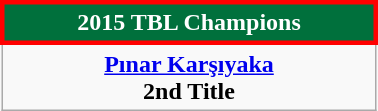<table class="wikitable" style="margin: 0 auto; width: 20%;">
<tr>
<th style="background: #00703C; color:#FFFFFF ; border: 3px solid #FF0000;">2015 TBL Champions</th>
</tr>
<tr>
<td align=center><strong><a href='#'>Pınar Karşıyaka</a></strong><br><strong>2nd Title</strong> <br></td>
</tr>
</table>
